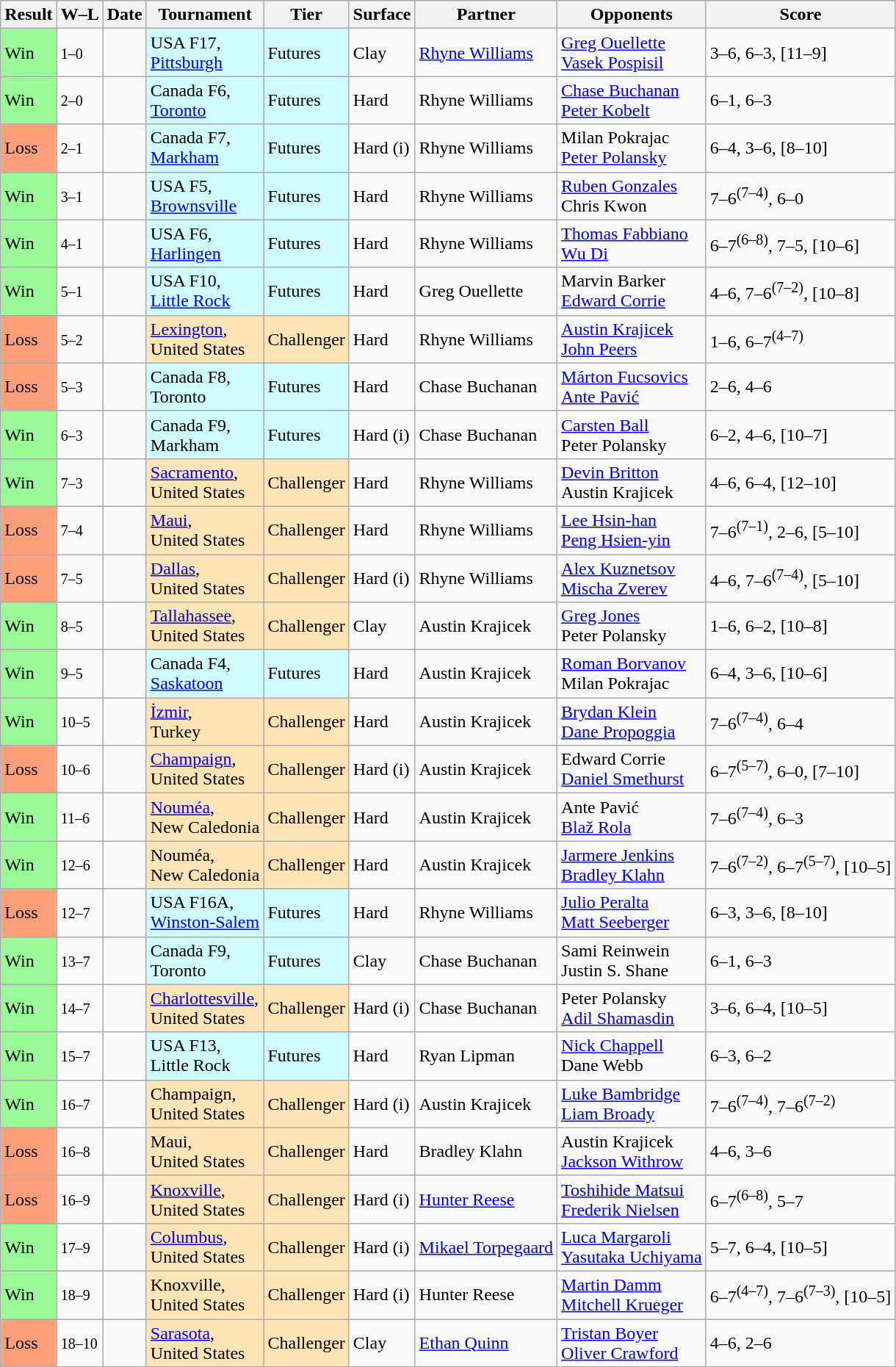<table class="sortable wikitable nowrap">
<tr>
<th>Result</th>
<th class=unsortable>W–L</th>
<th>Date</th>
<th>Tournament</th>
<th>Tier</th>
<th>Surface</th>
<th>Partner</th>
<th>Opponents</th>
<th class=unsortable>Score</th>
</tr>
<tr>
<td bgcolor=98FB98>Win</td>
<td><small>1–0</small></td>
<td></td>
<td style=background:#cffcff>USA F17, <br> <a href='#'>Pittsburgh</a></td>
<td style=background:#cffcff>Futures</td>
<td>Clay</td>
<td> <a href='#'>Rhyne Williams</a></td>
<td> <a href='#'>Greg Ouellette</a><br> <a href='#'>Vasek Pospisil</a></td>
<td>3–6, 6–3, [11–9]</td>
</tr>
<tr>
<td bgcolor=98FB98>Win</td>
<td><small>2–0</small></td>
<td></td>
<td style=background:#cffcff>Canada F6, <br> <a href='#'>Toronto</a></td>
<td style=background:#cffcff>Futures</td>
<td>Hard</td>
<td> Rhyne Williams</td>
<td> <a href='#'>Chase Buchanan</a><br> <a href='#'>Peter Kobelt</a></td>
<td>6–1, 6–3</td>
</tr>
<tr>
<td bgcolor=FFA07A>Loss</td>
<td><small>2–1</small></td>
<td></td>
<td style=background:#cffcff>Canada F7, <br> <a href='#'>Markham</a></td>
<td style=background:#cffcff>Futures</td>
<td>Hard (i)</td>
<td> Rhyne Williams</td>
<td> Milan Pokrajac<br> <a href='#'>Peter Polansky</a></td>
<td>6–4, 3–6, [8–10]</td>
</tr>
<tr>
<td bgcolor=98FB98>Win</td>
<td><small>3–1</small></td>
<td></td>
<td style=background:#cffcff>USA F5, <br> <a href='#'>Brownsville</a></td>
<td style=background:#cffcff>Futures</td>
<td>Hard</td>
<td> Rhyne Williams</td>
<td> <a href='#'>Ruben Gonzales</a><br> Chris Kwon</td>
<td>7–6<sup>(7–4)</sup>, 6–0</td>
</tr>
<tr>
<td bgcolor=98FB98>Win</td>
<td><small>4–1</small></td>
<td></td>
<td style=background:#cffcff>USA F6, <br> <a href='#'>Harlingen</a></td>
<td style=background:#cffcff>Futures</td>
<td>Hard</td>
<td> Rhyne Williams</td>
<td> <a href='#'>Thomas Fabbiano</a><br> <a href='#'>Wu Di</a></td>
<td>6–7<sup>(6–8)</sup>, 7–5, [10–6]</td>
</tr>
<tr>
<td bgcolor=98FB98>Win</td>
<td><small>5–1</small></td>
<td></td>
<td style=background:#cffcff>USA F10, <br> <a href='#'>Little Rock</a></td>
<td style=background:#cffcff>Futures</td>
<td>Hard</td>
<td> Greg Ouellette</td>
<td> Marvin Barker<br> <a href='#'>Edward Corrie</a></td>
<td>4–6, 7–6<sup>(7–2)</sup>, [10–8]</td>
</tr>
<tr>
<td bgcolor=FFA07A>Loss</td>
<td><small>5–2</small></td>
<td><a href='#'></a></td>
<td style=background:moccasin><a href='#'>Lexington</a>, <br> United States</td>
<td style=background:moccasin>Challenger</td>
<td>Hard</td>
<td> Rhyne Williams</td>
<td> <a href='#'>Austin Krajicek</a><br> <a href='#'>John Peers</a></td>
<td>1–6, 6–7<sup>(4–7)</sup></td>
</tr>
<tr>
<td bgcolor=FFA07A>Loss</td>
<td><small>5–3</small></td>
<td></td>
<td style=background:#cffcff>Canada F8, <br> Toronto</td>
<td style=background:#cffcff>Futures</td>
<td>Hard</td>
<td> Chase Buchanan</td>
<td> <a href='#'>Márton Fucsovics</a><br> <a href='#'>Ante Pavić</a></td>
<td>2–6, 4–6</td>
</tr>
<tr>
<td bgcolor=98FB98>Win</td>
<td><small>6–3</small></td>
<td></td>
<td style=background:#cffcff>Canada F9, <br> Markham</td>
<td style=background:#cffcff>Futures</td>
<td>Hard (i)</td>
<td> Chase Buchanan</td>
<td> <a href='#'>Carsten Ball</a><br> Peter Polansky</td>
<td>6–2, 4–6, [10–7]</td>
</tr>
<tr>
<td bgcolor=98FB98>Win</td>
<td><small>7–3</small></td>
<td><a href='#'></a></td>
<td style=background:moccasin><a href='#'>Sacramento</a>, <br> United States</td>
<td style=background:moccasin>Challenger</td>
<td>Hard</td>
<td> Rhyne Williams</td>
<td> <a href='#'>Devin Britton</a><br> Austin Krajicek</td>
<td>4–6, 6–4, [12–10]</td>
</tr>
<tr>
<td bgcolor=FFA07A>Loss</td>
<td><small>7–4</small></td>
<td><a href='#'></a></td>
<td style=background:moccasin><a href='#'>Maui</a>, <br> United States</td>
<td style=background:moccasin>Challenger</td>
<td>Hard</td>
<td> Rhyne Williams</td>
<td> <a href='#'>Lee Hsin-han</a><br> <a href='#'>Peng Hsien-yin</a></td>
<td>7–6<sup>(7–1)</sup>, 2–6, [5–10]</td>
</tr>
<tr>
<td bgcolor=FFA07A>Loss</td>
<td><small>7–5</small></td>
<td><a href='#'></a></td>
<td style=background:moccasin><a href='#'>Dallas</a>, <br> United States</td>
<td style=background:moccasin>Challenger</td>
<td>Hard (i)</td>
<td> Rhyne Williams</td>
<td> <a href='#'>Alex Kuznetsov</a><br> <a href='#'>Mischa Zverev</a></td>
<td>4–6, 7–6<sup>(7–4)</sup>, [5–10]</td>
</tr>
<tr>
<td bgcolor=98FB98>Win</td>
<td><small>8–5</small></td>
<td><a href='#'></a></td>
<td style=background:moccasin><a href='#'>Tallahassee</a>, <br> United States</td>
<td style=background:moccasin>Challenger</td>
<td>Clay</td>
<td> Austin Krajicek</td>
<td> <a href='#'>Greg Jones</a><br> Peter Polansky</td>
<td>1–6, 6–2, [10–8]</td>
</tr>
<tr>
<td bgcolor=98FB98>Win</td>
<td><small>9–5</small></td>
<td></td>
<td style=background:#cffcff>Canada F4, <br> <a href='#'>Saskatoon</a></td>
<td style=background:#cffcff>Futures</td>
<td>Hard</td>
<td> Austin Krajicek</td>
<td> <a href='#'>Roman Borvanov</a><br> Milan Pokrajac</td>
<td>6–4, 3–6, [10–6]</td>
</tr>
<tr>
<td bgcolor=98FB98>Win</td>
<td><small>10–5</small></td>
<td><a href='#'></a></td>
<td style=background:moccasin><a href='#'>İzmir</a>, <br> Turkey</td>
<td style=background:moccasin>Challenger</td>
<td>Hard</td>
<td> Austin Krajicek</td>
<td> <a href='#'>Brydan Klein</a><br> <a href='#'>Dane Propoggia</a></td>
<td>7–6<sup>(7–4)</sup>, 6–4</td>
</tr>
<tr>
<td bgcolor=FFA07A>Loss</td>
<td><small>10–6</small></td>
<td><a href='#'></a></td>
<td style=background:moccasin><a href='#'>Champaign</a>, <br> United States</td>
<td style=background:moccasin>Challenger</td>
<td>Hard (i)</td>
<td> Austin Krajicek</td>
<td> Edward Corrie<br> <a href='#'>Daniel Smethurst</a></td>
<td>6–7<sup>(5–7)</sup>, 6–0, [7–10]</td>
</tr>
<tr>
<td bgcolor=98FB98>Win</td>
<td><small>11–6</small></td>
<td><a href='#'></a></td>
<td style=background:moccasin><a href='#'>Nouméa</a>, <br> New Caledonia</td>
<td style=background:moccasin>Challenger</td>
<td>Hard</td>
<td> Austin Krajicek</td>
<td> Ante Pavić<br> <a href='#'>Blaž Rola</a></td>
<td>7–6<sup>(7–4)</sup>, 6–3</td>
</tr>
<tr>
<td bgcolor=98FB98>Win</td>
<td><small>12–6</small></td>
<td><a href='#'></a></td>
<td style=background:moccasin>Nouméa, <br> New Caledonia</td>
<td style=background:moccasin>Challenger</td>
<td>Hard</td>
<td> Austin Krajicek</td>
<td> <a href='#'>Jarmere Jenkins</a><br> <a href='#'>Bradley Klahn</a></td>
<td>7–6<sup>(7–2)</sup>, 6–7<sup>(5–7)</sup>, [10–5]</td>
</tr>
<tr>
<td bgcolor=FFA07A>Loss</td>
<td><small>12–7</small></td>
<td></td>
<td style=background:#cffcff>USA F16A, <br> <a href='#'>Winston-Salem</a></td>
<td style=background:#cffcff>Futures</td>
<td>Hard</td>
<td> Rhyne Williams</td>
<td> <a href='#'>Julio Peralta</a><br> <a href='#'>Matt Seeberger</a></td>
<td>6–3, 3–6, [8–10]</td>
</tr>
<tr>
<td bgcolor=98FB98>Win</td>
<td><small>13–7</small></td>
<td></td>
<td style=background:#cffcff>Canada F9, <br> Toronto</td>
<td style=background:#cffcff>Futures</td>
<td>Clay</td>
<td> Chase Buchanan</td>
<td> Sami Reinwein<br> Justin S. Shane</td>
<td>6–1, 6–3</td>
</tr>
<tr>
<td bgcolor=98FB98>Win</td>
<td><small>14–7</small></td>
<td><a href='#'></a></td>
<td style=background:moccasin><a href='#'>Charlottesville</a>, <br> United States</td>
<td style=background:moccasin>Challenger</td>
<td>Hard (i)</td>
<td> Chase Buchanan</td>
<td> Peter Polansky<br> <a href='#'>Adil Shamasdin</a></td>
<td>3–6, 6–4, [10–5]</td>
</tr>
<tr>
<td bgcolor=98FB98>Win</td>
<td><small>15–7</small></td>
<td></td>
<td style=background:#cffcff>USA F13, <br> Little Rock</td>
<td style=background:#cffcff>Futures</td>
<td>Hard</td>
<td> Ryan Lipman</td>
<td> <a href='#'>Nick Chappell</a><br> Dane Webb</td>
<td>6–3, 6–2</td>
</tr>
<tr>
<td bgcolor=98FB98>Win</td>
<td><small>16–7</small></td>
<td><a href='#'></a></td>
<td style=background:moccasin>Champaign, <br> United States</td>
<td style=background:moccasin>Challenger</td>
<td>Hard (i)</td>
<td> Austin Krajicek</td>
<td> <a href='#'>Luke Bambridge</a><br> <a href='#'>Liam Broady</a></td>
<td>7–6<sup>(7–4)</sup>, 7–6<sup>(7–2)</sup></td>
</tr>
<tr>
<td bgcolor=FFA07A>Loss</td>
<td><small>16–8</small></td>
<td><a href='#'></a></td>
<td style=background:moccasin>Maui, <br> United States</td>
<td style=background:moccasin>Challenger</td>
<td>Hard</td>
<td> Bradley Klahn</td>
<td> Austin Krajicek<br> <a href='#'>Jackson Withrow</a></td>
<td>4–6, 3–6</td>
</tr>
<tr>
<td bgcolor=FFA07A>Loss</td>
<td><small>16–9</small></td>
<td><a href='#'></a></td>
<td style=background:moccasin><a href='#'>Knoxville</a>, <br> United States</td>
<td style=background:moccasin>Challenger</td>
<td>Hard (i)</td>
<td> <a href='#'>Hunter Reese</a></td>
<td> <a href='#'>Toshihide Matsui</a><br> <a href='#'>Frederik Nielsen</a></td>
<td>6–7<sup>(6–8)</sup>, 5–7</td>
</tr>
<tr>
<td bgcolor=98FB98>Win</td>
<td><small>17–9</small></td>
<td><a href='#'></a></td>
<td style=background:moccasin><a href='#'>Columbus</a>, <br> United States</td>
<td style=background:moccasin>Challenger</td>
<td>Hard (i)</td>
<td> <a href='#'>Mikael Torpegaard</a></td>
<td> <a href='#'>Luca Margaroli</a><br> <a href='#'>Yasutaka Uchiyama</a></td>
<td>5–7, 6–4, [10–5]</td>
</tr>
<tr>
<td bgcolor=98FB98>Win</td>
<td><small>18–9</small></td>
<td><a href='#'></a></td>
<td style=background:moccasin>Knoxville, <br> United States</td>
<td style=background:moccasin>Challenger</td>
<td>Hard (i)</td>
<td> Hunter Reese</td>
<td> <a href='#'>Martin Damm</a><br> <a href='#'>Mitchell Krueger</a></td>
<td>6–7<sup>(4–7)</sup>, 7–6<sup>(7–3)</sup>, [10–5]</td>
</tr>
<tr>
<td bgcolor=FFA07A>Loss</td>
<td><small>18–10</small></td>
<td><a href='#'></a></td>
<td style=background:moccasin><a href='#'>Sarasota</a>, <br> United States</td>
<td style=background:moccasin>Challenger</td>
<td>Clay</td>
<td> <a href='#'>Ethan Quinn</a></td>
<td> <a href='#'>Tristan Boyer</a><br> <a href='#'>Oliver Crawford</a></td>
<td>4–6, 2–6</td>
</tr>
</table>
